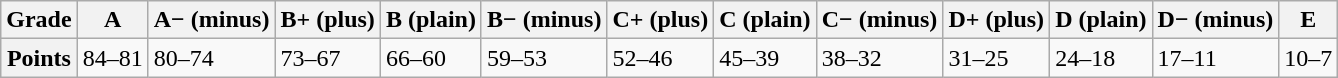<table class="wikitable">
<tr>
<th>Grade</th>
<th>A</th>
<th>A− (minus)</th>
<th>B+ (plus)</th>
<th>B (plain)</th>
<th>B− (minus)</th>
<th>C+ (plus)</th>
<th>C (plain)</th>
<th>C− (minus)</th>
<th>D+ (plus)</th>
<th>D (plain)</th>
<th>D− (minus)</th>
<th>E</th>
</tr>
<tr>
<th>Points</th>
<td>84–81</td>
<td>80–74</td>
<td>73–67</td>
<td>66–60</td>
<td>59–53</td>
<td>52–46</td>
<td>45–39</td>
<td>38–32</td>
<td>31–25</td>
<td>24–18</td>
<td>17–11</td>
<td>10–7</td>
</tr>
</table>
